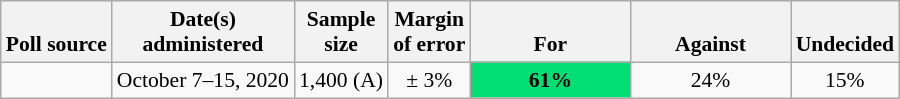<table class="wikitable" style="font-size:90%;text-align:center;">
<tr valign=bottom>
<th>Poll source</th>
<th>Date(s)<br>administered</th>
<th>Sample<br>size</th>
<th>Margin<br>of error</th>
<th style="width:100px;">For</th>
<th style="width:100px;">Against</th>
<th>Undecided</th>
</tr>
<tr>
<td style="text-align:left;"></td>
<td>October 7–15, 2020</td>
<td>1,400 (A)</td>
<td>± 3%</td>
<td style="background: rgb(1,223,116);"><strong>61%</strong></td>
<td>24%</td>
<td>15%</td>
</tr>
</table>
